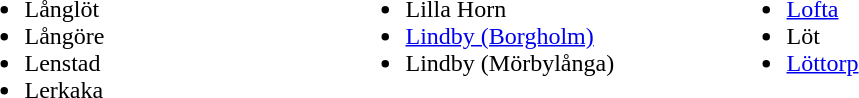<table class="" style="margin-bottom: 10px;">
<tr>
<td valign="top" width="250"><br><ul><li>Långlöt</li><li>Långöre</li><li>Lenstad</li><li>Lerkaka</li></ul></td>
<td valign="top" width="250"><br><ul><li>Lilla Horn</li><li><a href='#'>Lindby (Borgholm)</a></li><li>Lindby (Mörbylånga)</li></ul></td>
<td valign="top" width="250"><br><ul><li><a href='#'>Lofta</a></li><li>Löt</li><li><a href='#'>Löttorp</a></li></ul></td>
</tr>
</table>
